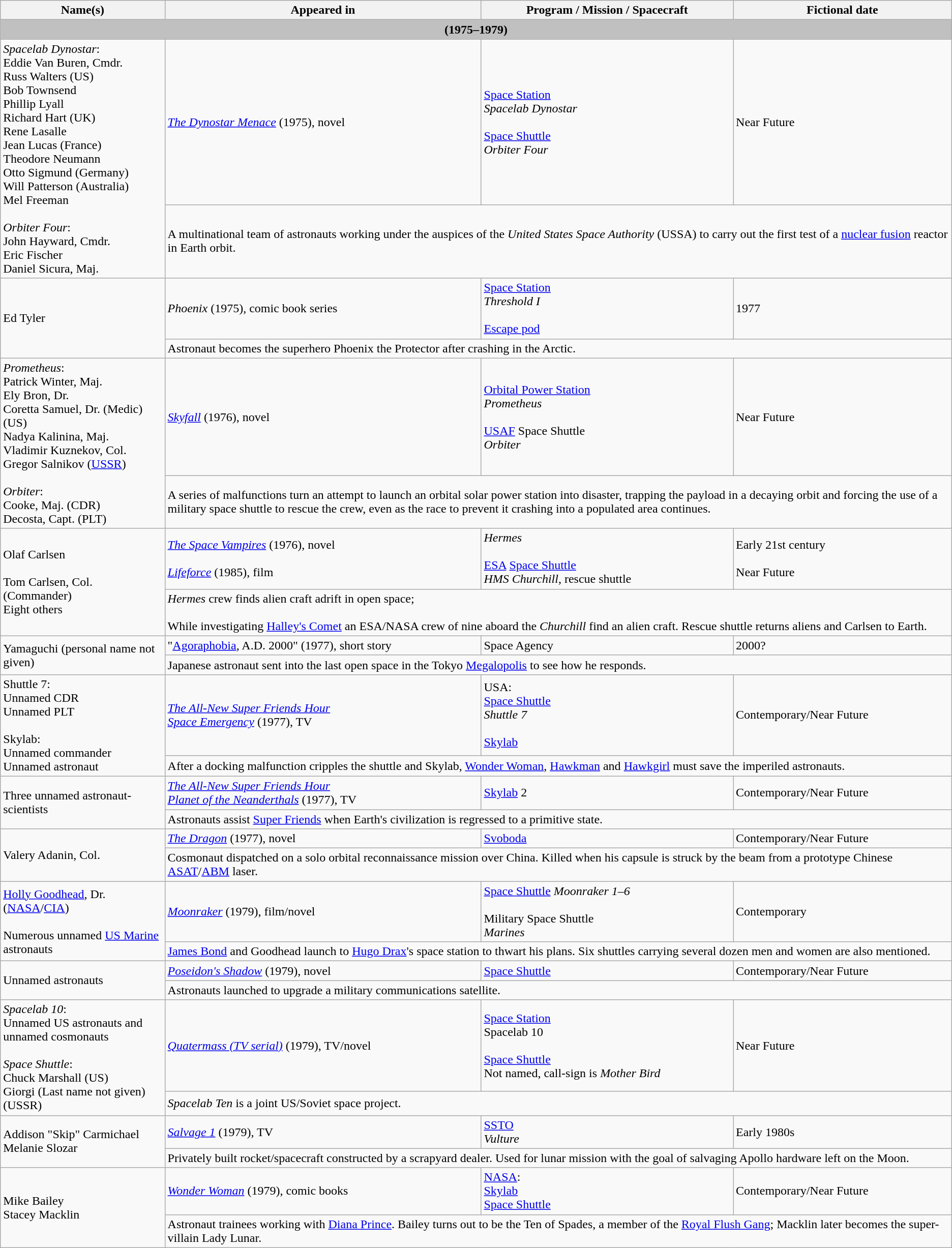<table Class="wikitable">
<tr>
<th>Name(s)</th>
<th>Appeared in</th>
<th>Program / Mission / Spacecraft</th>
<th>Fictional date</th>
</tr>
<tr>
<td bgcolor="silver" colspan="7" align="center"><strong>(1975–1979)</strong></td>
</tr>
<tr>
<td rowspan="2"><em>Spacelab Dynostar</em>:<br>Eddie Van Buren, Cmdr.<br>Russ Walters (US)<br>Bob Townsend<br>Phillip Lyall<br>Richard Hart (UK)<br>Rene Lasalle<br>Jean Lucas (France)<br>Theodore Neumann<br>Otto Sigmund (Germany)<br>Will Patterson (Australia)<br>Mel Freeman<br><br><em>Orbiter Four</em>:<br>John Hayward, Cmdr.<br>Eric Fischer<br>Daniel Sicura, Maj.</td>
<td><em><a href='#'>The Dynostar Menace</a></em> (1975), novel</td>
<td><a href='#'>Space Station</a><br><em>Spacelab Dynostar</em><br><br><a href='#'>Space Shuttle</a><br><em>Orbiter Four</em></td>
<td>Near Future</td>
</tr>
<tr>
<td colspan="3">A multinational team of astronauts working under the auspices of the <em>United States Space Authority</em> (USSA) to carry out the first test of a <a href='#'>nuclear fusion</a> reactor in Earth orbit.</td>
</tr>
<tr>
<td rowspan="2">Ed Tyler</td>
<td><em>Phoenix</em> (1975), comic book series</td>
<td><a href='#'>Space Station</a><br><em>Threshold I</em><br><br><a href='#'>Escape pod</a></td>
<td>1977</td>
</tr>
<tr>
<td colspan="3">Astronaut becomes the superhero Phoenix the Protector after crashing in the Arctic.</td>
</tr>
<tr>
<td rowspan="2"><em>Prometheus</em>:<br>Patrick Winter, Maj.<br>Ely Bron, Dr.<br>Coretta Samuel, Dr. (Medic)<br>(US)<br>Nadya Kalinina, Maj.<br>Vladimir Kuznekov, Col.<br>Gregor Salnikov (<a href='#'>USSR</a>)<br><br><em>Orbiter</em>:<br>Cooke, Maj. (CDR)<br>Decosta, Capt. (PLT)</td>
<td><em><a href='#'>Skyfall</a></em> (1976), novel</td>
<td><a href='#'>Orbital Power Station</a><br><em>Prometheus</em><br><br><a href='#'>USAF</a> Space Shuttle<br><em>Orbiter</em></td>
<td>Near Future</td>
</tr>
<tr>
<td colspan="3">A series of malfunctions turn an attempt to launch an orbital solar power station into disaster, trapping the payload in a decaying orbit and forcing the use of a military space shuttle to rescue the crew, even as the race to prevent it crashing into a populated area continues.</td>
</tr>
<tr>
<td rowspan="2">Olaf Carlsen<br><br>Tom Carlsen, Col. (Commander)<br>Eight others</td>
<td><em><a href='#'>The Space Vampires</a></em> (1976), novel<br><br><em><a href='#'>Lifeforce</a></em> (1985), film</td>
<td><em>Hermes</em><br><br><a href='#'>ESA</a> <a href='#'>Space Shuttle</a><br><em>HMS Churchill</em>, rescue shuttle</td>
<td>Early 21st century<br><br>Near Future</td>
</tr>
<tr>
<td colspan="3"><em>Hermes</em> crew finds alien craft adrift in open space;<br><br>While investigating <a href='#'>Halley's Comet</a> an ESA/NASA crew of nine aboard the <em>Churchill</em> find an alien craft. Rescue shuttle returns aliens and Carlsen to Earth.</td>
</tr>
<tr>
<td rowspan="2">Yamaguchi (personal name not given)</td>
<td>"<a href='#'>Agoraphobia</a>, A.D. 2000" (1977), short story</td>
<td>Space Agency</td>
<td>2000?</td>
</tr>
<tr>
<td colspan="3">Japanese astronaut sent into the last open space in the Tokyo <a href='#'>Megalopolis</a> to see how he responds.</td>
</tr>
<tr>
<td rowspan="2">Shuttle 7:<br>Unnamed CDR<br>Unnamed PLT<br><br>Skylab:<br>Unnamed commander<br>Unnamed astronaut</td>
<td><em><a href='#'>The All-New Super Friends Hour</a></em><br><em><a href='#'>Space Emergency</a></em> (1977), TV</td>
<td>USA:<br><a href='#'>Space Shuttle</a><br><em>Shuttle 7</em><br><br><a href='#'>Skylab</a></td>
<td>Contemporary/Near Future</td>
</tr>
<tr>
<td colspan="3">After a docking malfunction cripples the shuttle and Skylab, <a href='#'>Wonder Woman</a>, <a href='#'>Hawkman</a> and <a href='#'>Hawkgirl</a> must save the imperiled astronauts.</td>
</tr>
<tr>
<td rowspan="2">Three unnamed astronaut-scientists</td>
<td><em><a href='#'>The All-New Super Friends Hour</a></em><br><em><a href='#'>Planet of the Neanderthals</a></em> (1977), TV</td>
<td><a href='#'>Skylab</a> 2</td>
<td>Contemporary/Near Future</td>
</tr>
<tr>
<td colspan="3">Astronauts assist <a href='#'>Super Friends</a> when Earth's civilization is regressed to a primitive state.</td>
</tr>
<tr>
<td rowspan="2">Valery Adanin, Col.</td>
<td><em><a href='#'>The Dragon</a></em> (1977), novel</td>
<td><a href='#'>Svoboda</a></td>
<td>Contemporary/Near Future</td>
</tr>
<tr>
<td colspan="3">Cosmonaut dispatched on a solo orbital reconnaissance mission over China. Killed when his capsule is struck by the beam from a prototype Chinese <a href='#'>ASAT</a>/<a href='#'>ABM</a> laser.</td>
</tr>
<tr>
<td rowspan="2"><a href='#'>Holly Goodhead</a>, Dr. (<a href='#'>NASA</a>/<a href='#'>CIA</a>)<br><br>Numerous unnamed <a href='#'>US Marine</a> astronauts</td>
<td><em><a href='#'>Moonraker</a></em> (1979), film/novel</td>
<td><a href='#'>Space Shuttle</a> <em>Moonraker 1–6</em><br><br>Military Space Shuttle<br><em>Marines</em></td>
<td>Contemporary</td>
</tr>
<tr>
<td colspan="3"><a href='#'>James Bond</a> and Goodhead launch to <a href='#'>Hugo Drax</a>'s space station to thwart his plans. Six shuttles carrying several dozen men and women are also mentioned.</td>
</tr>
<tr>
<td rowspan="2">Unnamed astronauts</td>
<td><em><a href='#'>Poseidon's Shadow</a></em> (1979), novel</td>
<td><a href='#'>Space Shuttle</a></td>
<td>Contemporary/Near Future</td>
</tr>
<tr>
<td colspan="3">Astronauts launched to upgrade a military communications satellite.</td>
</tr>
<tr>
<td rowspan="2"><em>Spacelab 10</em>:<br>Unnamed US astronauts and unnamed cosmonauts<br><br><em>Space Shuttle</em>:<br>Chuck Marshall (US)<br>Giorgi (Last name not given) (USSR)</td>
<td><em><a href='#'>Quatermass (TV serial)</a></em> (1979), TV/novel</td>
<td><a href='#'>Space Station</a><br>Spacelab 10<br><br><a href='#'>Space Shuttle</a><br>Not named, call-sign is <em>Mother Bird</em></td>
<td>Near Future</td>
</tr>
<tr>
<td colspan="3"><em>Spacelab Ten</em> is a joint US/Soviet space project.</td>
</tr>
<tr>
<td rowspan="2">Addison "Skip" Carmichael<br>Melanie Slozar</td>
<td><em><a href='#'>Salvage 1</a></em> (1979), TV</td>
<td><a href='#'>SSTO</a><br><em>Vulture</em></td>
<td>Early 1980s</td>
</tr>
<tr>
<td colspan="3">Privately built rocket/spacecraft constructed by a scrapyard dealer. Used for lunar mission with the goal of salvaging Apollo hardware left on the Moon.</td>
</tr>
<tr>
<td rowspan="2">Mike Bailey<br>Stacey Macklin</td>
<td><em><a href='#'>Wonder Woman</a></em> (1979), comic books</td>
<td><a href='#'>NASA</a>:<br><a href='#'>Skylab</a><br><a href='#'>Space Shuttle</a></td>
<td>Contemporary/Near Future</td>
</tr>
<tr>
<td colspan="3">Astronaut trainees working with <a href='#'>Diana Prince</a>. Bailey turns out to be the Ten of Spades, a member of the <a href='#'>Royal Flush Gang</a>; Macklin later becomes the super-villain Lady Lunar.</td>
</tr>
</table>
